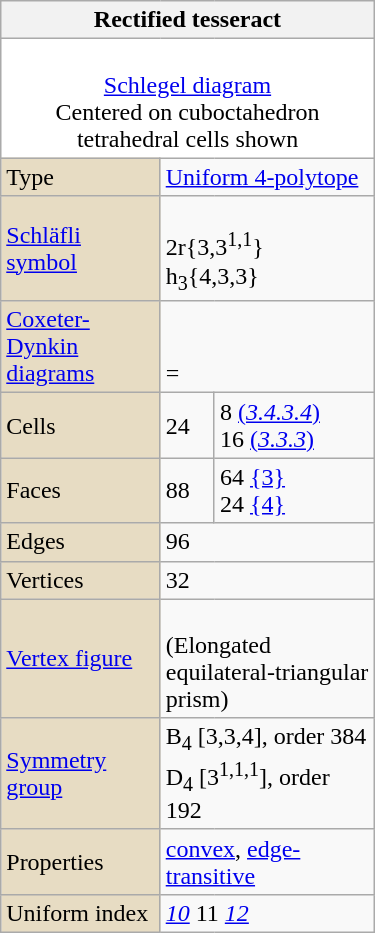<table class="wikitable" align="right" style="margin-left:10px" width="250">
<tr>
<th bgcolor=#e7dcc3 align=center colspan=3>Rectified tesseract</th>
</tr>
<tr>
<td bgcolor=#ffffff align=center colspan=3><br><a href='#'>Schlegel diagram</a><br>Centered on cuboctahedron<br>tetrahedral cells shown</td>
</tr>
<tr>
<td bgcolor=#e7dcc3>Type</td>
<td colspan=2><a href='#'>Uniform 4-polytope</a></td>
</tr>
<tr>
<td bgcolor=#e7dcc3><a href='#'>Schläfli symbol</a></td>
<td colspan=2><br>2r{3,3<sup>1,1</sup>}<br>h<sub>3</sub>{4,3,3}</td>
</tr>
<tr>
<td bgcolor=#e7dcc3><a href='#'>Coxeter-Dynkin diagrams</a></td>
<td colspan=2><br><br> = </td>
</tr>
<tr>
<td bgcolor=#e7dcc3>Cells</td>
<td>24</td>
<td>8 <a href='#'>(<em>3.4.3.4</em>)</a><br>16 <a href='#'>(<em>3.3.3</em>)</a></td>
</tr>
<tr>
<td bgcolor=#e7dcc3>Faces</td>
<td>88</td>
<td>64 <a href='#'>{3}</a><br>24 <a href='#'>{4}</a></td>
</tr>
<tr>
<td bgcolor=#e7dcc3>Edges</td>
<td colspan=2>96</td>
</tr>
<tr>
<td bgcolor=#e7dcc3>Vertices</td>
<td colspan=2>32</td>
</tr>
<tr>
<td bgcolor=#e7dcc3><a href='#'>Vertex figure</a></td>
<td colspan=2><br>(Elongated equilateral-triangular prism)</td>
</tr>
<tr>
<td bgcolor=#e7dcc3><a href='#'>Symmetry group</a></td>
<td colspan=2>B<sub>4</sub> [3,3,4], order 384<br>D<sub>4</sub> [3<sup>1,1,1</sup>], order 192</td>
</tr>
<tr>
<td bgcolor=#e7dcc3>Properties</td>
<td colspan=2><a href='#'>convex</a>, <a href='#'>edge-transitive</a></td>
</tr>
<tr>
<td bgcolor=#e7dcc3>Uniform index</td>
<td colspan=2><em><a href='#'>10</a></em> 11 <em><a href='#'>12</a></em></td>
</tr>
</table>
